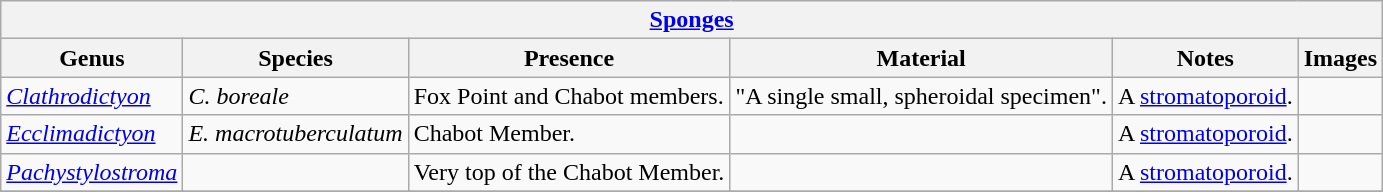<table class="wikitable" align="center">
<tr>
<th colspan="6" align="center"><strong><a href='#'>Sponges</a></strong></th>
</tr>
<tr>
<th>Genus</th>
<th>Species</th>
<th>Presence</th>
<th><strong>Material</strong></th>
<th>Notes</th>
<th>Images</th>
</tr>
<tr>
<td><em><a href='#'>Clathrodictyon</a></em></td>
<td><em>C. boreale</em></td>
<td>Fox Point and Chabot members.</td>
<td>"A single small, spheroidal specimen".</td>
<td>A <a href='#'>stromatoporoid</a>.</td>
<td></td>
</tr>
<tr>
<td><em><a href='#'>Ecclimadictyon</a></em></td>
<td><em>E. macrotuberculatum</em></td>
<td>Chabot Member.</td>
<td></td>
<td>A <a href='#'>stromatoporoid</a>.</td>
<td></td>
</tr>
<tr>
<td><em><a href='#'>Pachystylostroma</a></em></td>
<td></td>
<td>Very top of the Chabot Member.</td>
<td></td>
<td>A <a href='#'>stromatoporoid</a>.</td>
<td></td>
</tr>
<tr>
</tr>
</table>
